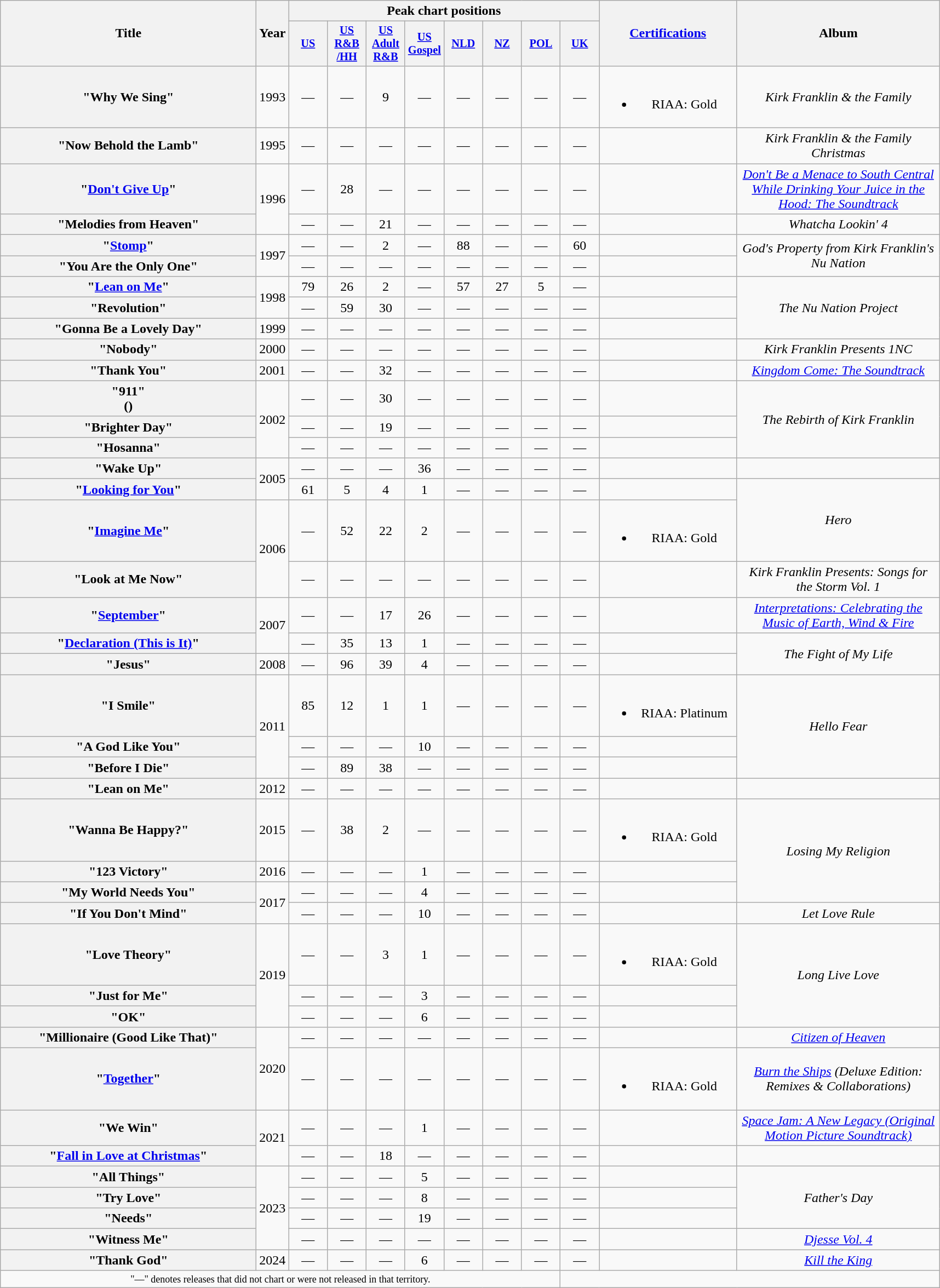<table class="wikitable plainrowheaders" style="text-align:center;" border="1">
<tr>
<th scope="col"  rowspan=2 style="width:19em;">Title</th>
<th scope="col"  rowspan=2>Year</th>
<th scope="col"  colspan=8>Peak chart positions</th>
<th scope="col" rowspan="2" style="width:10em;"><a href='#'>Certifications</a></th>
<th scope="col"  rowspan=2 style="width:15em;">Album</th>
</tr>
<tr>
<th scope="col" style="width:3em;font-size:85%;"><a href='#'>US</a><br></th>
<th scope="col" style="width:3em;font-size:85%;"><a href='#'>US<br>R&B<br>/HH</a><br></th>
<th scope="col" style="width:3em;font-size:85%;"><a href='#'>US<br>Adult<br>R&B</a><br></th>
<th scope="col" style="width:3em;font-size:85%;"><a href='#'>US<br>Gospel</a><br></th>
<th scope="col" style="width:3em;font-size:85%;"><a href='#'>NLD</a><br></th>
<th scope="col" style="width:3em;font-size:85%;"><a href='#'>NZ</a><br></th>
<th scope="col" style="width:3em;font-size:85%;"><a href='#'>POL</a><br></th>
<th scope="col" style="width:3em;font-size:85%;"><a href='#'>UK</a><br></th>
</tr>
<tr>
<th scope="row">"Why We Sing"<br></th>
<td>1993</td>
<td>—</td>
<td>—</td>
<td>9</td>
<td>—</td>
<td>—</td>
<td>—</td>
<td>—</td>
<td>—</td>
<td><br><ul><li>RIAA: Gold</li></ul></td>
<td><em>Kirk Franklin & the Family</em></td>
</tr>
<tr>
<th scope="row">"Now Behold the Lamb"<br></th>
<td>1995</td>
<td>—</td>
<td>—</td>
<td>—</td>
<td>—</td>
<td>—</td>
<td>—</td>
<td>—</td>
<td>—</td>
<td></td>
<td><em>Kirk Franklin & the Family Christmas</em></td>
</tr>
<tr>
<th scope="row">"<a href='#'>Don't Give Up</a>"<br></th>
<td rowspan=2>1996</td>
<td>—</td>
<td>28</td>
<td>—</td>
<td>—</td>
<td>—</td>
<td>—</td>
<td>—</td>
<td>—</td>
<td></td>
<td><em><a href='#'>Don't Be a Menace to South Central While Drinking Your Juice in the Hood: The Soundtrack</a></em></td>
</tr>
<tr>
<th scope="row">"Melodies from Heaven"<br></th>
<td>—</td>
<td>—</td>
<td>21</td>
<td>—</td>
<td>—</td>
<td>—</td>
<td>—</td>
<td>—</td>
<td></td>
<td><em>Whatcha Lookin' 4</em></td>
</tr>
<tr>
<th scope="row">"<a href='#'>Stomp</a>"<br></th>
<td rowspan=2>1997</td>
<td>—</td>
<td>—</td>
<td>2</td>
<td>—</td>
<td>88</td>
<td>—</td>
<td>—</td>
<td>60</td>
<td></td>
<td rowspan=2><em>God's Property from Kirk Franklin's Nu Nation</em></td>
</tr>
<tr>
<th scope="row">"You Are the Only One"<br></th>
<td>—</td>
<td>—</td>
<td>—</td>
<td>—</td>
<td>—</td>
<td>—</td>
<td>—</td>
<td>—</td>
<td></td>
</tr>
<tr>
<th scope="row">"<a href='#'>Lean on Me</a>"<br></th>
<td rowspan=2>1998</td>
<td>79</td>
<td>26</td>
<td>2</td>
<td>—</td>
<td>57</td>
<td>27</td>
<td>5</td>
<td>—</td>
<td></td>
<td rowspan=3><em>The Nu Nation Project</em></td>
</tr>
<tr>
<th scope="row">"Revolution"<br></th>
<td>—</td>
<td>59</td>
<td>30</td>
<td>—</td>
<td>—</td>
<td>—</td>
<td>—</td>
<td>—</td>
<td></td>
</tr>
<tr>
<th scope="row">"Gonna Be a Lovely Day"</th>
<td>1999</td>
<td>—</td>
<td>—</td>
<td>—</td>
<td>—</td>
<td>—</td>
<td>—</td>
<td>—</td>
<td>—</td>
<td></td>
</tr>
<tr>
<th scope="row">"Nobody"<br></th>
<td>2000</td>
<td>—</td>
<td>—</td>
<td>—</td>
<td>—</td>
<td>—</td>
<td>—</td>
<td>—</td>
<td>—</td>
<td></td>
<td><em>Kirk Franklin Presents 1NC</em></td>
</tr>
<tr>
<th scope="row">"Thank You"<br></th>
<td>2001</td>
<td>—</td>
<td>—</td>
<td>32</td>
<td>—</td>
<td>—</td>
<td>—</td>
<td>—</td>
<td>—</td>
<td></td>
<td><em><a href='#'>Kingdom Come: The Soundtrack</a></em></td>
</tr>
<tr>
<th scope="row">"911"<br>()</th>
<td rowspan=3>2002</td>
<td>—</td>
<td align="center">—</td>
<td>30</td>
<td>—</td>
<td>—</td>
<td>—</td>
<td>—</td>
<td>—</td>
<td></td>
<td rowspan=3><em>The Rebirth of Kirk Franklin</em></td>
</tr>
<tr>
<th scope="row">"Brighter Day"</th>
<td>—</td>
<td>—</td>
<td>19</td>
<td>—</td>
<td>—</td>
<td>—</td>
<td>—</td>
<td>—</td>
<td></td>
</tr>
<tr>
<th scope="row">"Hosanna"</th>
<td>—</td>
<td>—</td>
<td>—</td>
<td>—</td>
<td>—</td>
<td>—</td>
<td>—</td>
<td>—</td>
<td></td>
</tr>
<tr>
<th scope="row">"Wake Up"<br></th>
<td rowspan=2>2005</td>
<td>—</td>
<td>—</td>
<td>—</td>
<td>36</td>
<td>—</td>
<td>—</td>
<td>—</td>
<td>—</td>
<td></td>
<td></td>
</tr>
<tr>
<th scope="row">"<a href='#'>Looking for You</a>"</th>
<td>61</td>
<td>5</td>
<td>4</td>
<td>1</td>
<td>—</td>
<td>—</td>
<td>—</td>
<td>—</td>
<td></td>
<td rowspan=2><em>Hero</em></td>
</tr>
<tr>
<th scope="row">"<a href='#'>Imagine Me</a>"</th>
<td rowspan=2>2006</td>
<td>—</td>
<td>52</td>
<td>22</td>
<td>2</td>
<td>—</td>
<td>—</td>
<td>—</td>
<td>—</td>
<td><br><ul><li>RIAA: Gold</li></ul></td>
</tr>
<tr>
<th scope="row">"Look at Me Now"</th>
<td>—</td>
<td>—</td>
<td>—</td>
<td>—</td>
<td>—</td>
<td>—</td>
<td>—</td>
<td>—</td>
<td></td>
<td><em>Kirk Franklin Presents: Songs for the Storm Vol. 1</em></td>
</tr>
<tr>
<th scope="row">"<a href='#'>September</a>"</th>
<td rowspan=2>2007</td>
<td>—</td>
<td>—</td>
<td>17</td>
<td>26</td>
<td>—</td>
<td>—</td>
<td>—</td>
<td>—</td>
<td></td>
<td><em><a href='#'>Interpretations: Celebrating the Music of Earth, Wind & Fire</a></em></td>
</tr>
<tr>
<th scope="row">"<a href='#'>Declaration (This is It)</a>"</th>
<td>—</td>
<td>35</td>
<td>13</td>
<td>1</td>
<td>—</td>
<td>—</td>
<td>—</td>
<td>—</td>
<td></td>
<td rowspan=2><em>The Fight of My Life</em></td>
</tr>
<tr>
<th scope="row">"Jesus"</th>
<td>2008</td>
<td>—</td>
<td>96</td>
<td>39</td>
<td>4</td>
<td>—</td>
<td>—</td>
<td>—</td>
<td>—</td>
<td></td>
</tr>
<tr>
<th scope="row">"I Smile"</th>
<td rowspan=3>2011</td>
<td>85</td>
<td>12</td>
<td>1</td>
<td>1</td>
<td>—</td>
<td>—</td>
<td>—</td>
<td>—</td>
<td><br><ul><li>RIAA: Platinum</li></ul></td>
<td rowspan=3><em>Hello Fear</em></td>
</tr>
<tr>
<th scope="row">"A God Like You"</th>
<td>—</td>
<td>—</td>
<td>—</td>
<td>10</td>
<td>—</td>
<td>—</td>
<td>—</td>
<td>—</td>
<td></td>
</tr>
<tr>
<th scope="row">"Before I Die"</th>
<td>—</td>
<td>89</td>
<td>38</td>
<td>—</td>
<td>—</td>
<td>—</td>
<td>—</td>
<td>—</td>
<td></td>
</tr>
<tr>
<th scope="row">"Lean on Me" <br></th>
<td>2012</td>
<td>—</td>
<td>—</td>
<td>—</td>
<td>—</td>
<td>—</td>
<td>—</td>
<td>—</td>
<td>—</td>
<td></td>
<td></td>
</tr>
<tr>
<th scope="row">"Wanna Be Happy?"</th>
<td>2015</td>
<td>—</td>
<td>38</td>
<td>2</td>
<td>—</td>
<td>—</td>
<td>—</td>
<td>—</td>
<td>—</td>
<td><br><ul><li>RIAA: Gold</li></ul></td>
<td rowspan=3><em>Losing My Religion</em></td>
</tr>
<tr>
<th scope="row">"123 Victory"<br></th>
<td>2016</td>
<td>—</td>
<td>—</td>
<td>—</td>
<td>1</td>
<td>—</td>
<td>—</td>
<td>—</td>
<td>—</td>
<td></td>
</tr>
<tr>
<th scope="row">"My World Needs You"<br></th>
<td rowspan="2">2017</td>
<td>—</td>
<td>—</td>
<td>—</td>
<td>4</td>
<td>—</td>
<td>—</td>
<td>—</td>
<td>—</td>
<td></td>
</tr>
<tr>
<th scope="row">"If You Don't Mind"<br></th>
<td>—</td>
<td>—</td>
<td>—</td>
<td>10</td>
<td>—</td>
<td>—</td>
<td>—</td>
<td>—</td>
<td></td>
<td><em>Let Love Rule</em></td>
</tr>
<tr>
<th scope="row">"Love Theory"</th>
<td rowspan=3>2019</td>
<td>—</td>
<td>—</td>
<td>3</td>
<td>1</td>
<td>—</td>
<td>—</td>
<td>—</td>
<td>—</td>
<td><br><ul><li>RIAA: Gold</li></ul></td>
<td rowspan=3><em>Long Live Love</em></td>
</tr>
<tr>
<th scope="row">"Just for Me"</th>
<td>—</td>
<td>—</td>
<td>—</td>
<td>3</td>
<td>—</td>
<td>—</td>
<td>—</td>
<td>—</td>
<td></td>
</tr>
<tr>
<th scope="row">"OK"</th>
<td>—</td>
<td>—</td>
<td>—</td>
<td>6</td>
<td>—</td>
<td>—</td>
<td>—</td>
<td>—</td>
<td></td>
</tr>
<tr>
<th scope="row">"Millionaire (Good Like That)"<br></th>
<td rowspan="2">2020</td>
<td>—</td>
<td>—</td>
<td>—</td>
<td>—</td>
<td>—</td>
<td>—</td>
<td>—</td>
<td>—</td>
<td></td>
<td><em><a href='#'>Citizen of Heaven</a></em></td>
</tr>
<tr>
<th scope="row">"<a href='#'>Together</a>"<br></th>
<td>—</td>
<td>—</td>
<td>—</td>
<td>—</td>
<td>—</td>
<td>—</td>
<td>—</td>
<td>—</td>
<td><br><ul><li>RIAA: Gold</li></ul></td>
<td><em><a href='#'>Burn the Ships</a> (Deluxe Edition: Remixes & Collaborations)</em></td>
</tr>
<tr>
<th scope="row">"We Win"<br></th>
<td rowspan="2">2021</td>
<td>—</td>
<td>—</td>
<td>—</td>
<td>1</td>
<td>—</td>
<td>—</td>
<td>—</td>
<td>—</td>
<td></td>
<td><em><a href='#'>Space Jam: A New Legacy (Original Motion Picture Soundtrack)</a></em></td>
</tr>
<tr>
<th scope="row">"<a href='#'>Fall in Love at Christmas</a>"<br></th>
<td>—</td>
<td>—</td>
<td>18</td>
<td>—</td>
<td>—</td>
<td>—</td>
<td>—</td>
<td>—</td>
<td></td>
<td></td>
</tr>
<tr>
<th scope="row">"All Things"</th>
<td rowspan="4">2023</td>
<td>—</td>
<td>—</td>
<td>—</td>
<td>5</td>
<td>—</td>
<td>—</td>
<td>—</td>
<td>—</td>
<td></td>
<td rowspan="3"><em>Father's Day</em></td>
</tr>
<tr>
<th scope="row">"Try Love"</th>
<td>—</td>
<td>—</td>
<td>—</td>
<td>8</td>
<td>—</td>
<td>—</td>
<td>—</td>
<td>—</td>
<td></td>
</tr>
<tr>
<th scope="row">"Needs"</th>
<td>—</td>
<td>—</td>
<td>—</td>
<td>19</td>
<td>—</td>
<td>—</td>
<td>—</td>
<td>—</td>
<td></td>
</tr>
<tr>
<th scope="row">"Witness Me"<br></th>
<td>—</td>
<td>—</td>
<td>—</td>
<td>—</td>
<td>—</td>
<td>—</td>
<td>—</td>
<td>—</td>
<td></td>
<td rowspan="1"><em><a href='#'>Djesse Vol. 4</a></em></td>
</tr>
<tr>
<th scope="row">"Thank God"<br></th>
<td rowspan="1">2024</td>
<td>—</td>
<td>—</td>
<td>—</td>
<td>6</td>
<td>—</td>
<td>—</td>
<td>—</td>
<td>—</td>
<td></td>
<td rowspan="1"><em><a href='#'>Kill the King</a></em></td>
</tr>
<tr>
<td colspan="9" style="text-align:center; font-size:9pt;">"—" denotes releases that did not chart or were not released in that territory.</td>
</tr>
</table>
